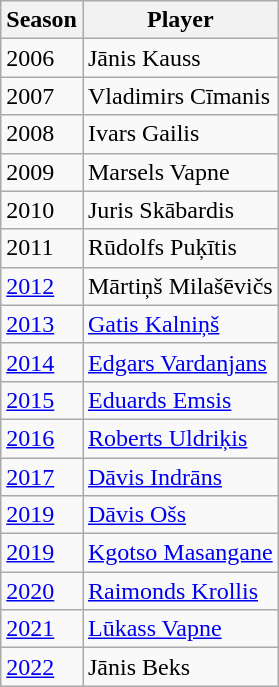<table class="wikitable">
<tr>
<th>Season</th>
<th>Player</th>
</tr>
<tr>
<td>2006</td>
<td> Jānis Kauss</td>
</tr>
<tr>
<td>2007</td>
<td> Vladimirs Cīmanis</td>
</tr>
<tr>
<td>2008</td>
<td> Ivars Gailis</td>
</tr>
<tr>
<td>2009</td>
<td> Marsels Vapne</td>
</tr>
<tr>
<td>2010</td>
<td> Juris Skābardis</td>
</tr>
<tr>
<td>2011</td>
<td> Rūdolfs Puķītis</td>
</tr>
<tr>
<td><a href='#'>2012</a></td>
<td> Mārtiņš Milašēvičs</td>
</tr>
<tr>
<td><a href='#'>2013</a></td>
<td> <a href='#'>Gatis Kalniņš</a></td>
</tr>
<tr>
<td><a href='#'>2014</a></td>
<td> <a href='#'>Edgars Vardanjans</a></td>
</tr>
<tr>
<td><a href='#'>2015</a></td>
<td> <a href='#'>Eduards Emsis</a></td>
</tr>
<tr>
<td><a href='#'>2016</a></td>
<td> <a href='#'>Roberts Uldriķis</a></td>
</tr>
<tr>
<td><a href='#'>2017</a></td>
<td> <a href='#'>Dāvis Indrāns</a></td>
</tr>
<tr>
<td><a href='#'>2019</a></td>
<td> <a href='#'>Dāvis Ošs</a></td>
</tr>
<tr>
<td><a href='#'>2019</a></td>
<td> <a href='#'>Kgotso Masangane</a></td>
</tr>
<tr>
<td><a href='#'>2020</a></td>
<td> <a href='#'>Raimonds Krollis</a></td>
</tr>
<tr>
<td><a href='#'>2021</a></td>
<td> <a href='#'>Lūkass Vapne</a></td>
</tr>
<tr>
<td><a href='#'>2022</a></td>
<td> Jānis Beks</td>
</tr>
</table>
